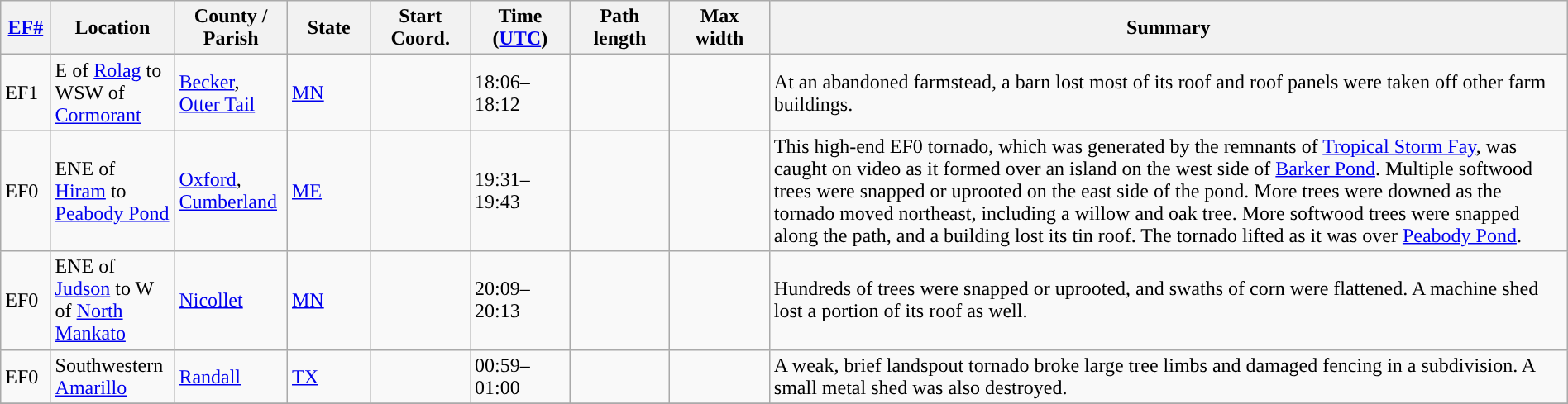<table class="wikitable sortable" style="width:100%;">
<tr>
<th scope="col"  style="width:3%; text-align:center;"><a href='#'>EF#</a></th>
<th scope="col"  style="width:7%; text-align:center;" class="unsortable">Location</th>
<th scope="col"  style="width:6%; text-align:center;" class="unsortable">County / Parish</th>
<th scope="col"  style="width:5%; text-align:center;">State</th>
<th scope="col"  style="width:6%; text-align:center;">Start Coord.</th>
<th scope="col"  style="width:6%; text-align:center;">Time (<a href='#'>UTC</a>)</th>
<th scope="col"  style="width:6%; text-align:center;">Path length</th>
<th scope="col"  style="width:6%; text-align:center;">Max width</th>
<th scope="col" class="unsortable" style="width:48%; text-align:center;">Summary</th>
</tr>
<tr>
<td>EF1</td>
<td>E of <a href='#'>Rolag</a> to WSW of <a href='#'>Cormorant</a></td>
<td><a href='#'>Becker</a>, <a href='#'>Otter Tail</a></td>
<td><a href='#'>MN</a></td>
<td></td>
<td>18:06–18:12</td>
<td></td>
<td></td>
<td>At an abandoned farmstead, a barn lost most of its roof and roof panels were taken off other farm buildings.</td>
</tr>
<tr>
<td>EF0</td>
<td>ENE of <a href='#'>Hiram</a> to <a href='#'>Peabody Pond</a></td>
<td><a href='#'>Oxford</a>, <a href='#'>Cumberland</a></td>
<td><a href='#'>ME</a></td>
<td></td>
<td>19:31–19:43</td>
<td></td>
<td></td>
<td>This high-end EF0 tornado, which was generated by the remnants of <a href='#'>Tropical Storm Fay</a>, was caught on video as it formed over an island on the west side of <a href='#'>Barker Pond</a>. Multiple softwood trees were snapped or uprooted on the east side of the pond. More trees were downed as the tornado moved northeast, including a willow and oak tree. More softwood trees were snapped along the path, and a building lost its tin roof. The tornado lifted as it was over <a href='#'>Peabody Pond</a>.</td>
</tr>
<tr>
<td>EF0</td>
<td>ENE of <a href='#'>Judson</a> to W of <a href='#'>North Mankato</a></td>
<td><a href='#'>Nicollet</a></td>
<td><a href='#'>MN</a></td>
<td></td>
<td>20:09–20:13</td>
<td></td>
<td></td>
<td>Hundreds of trees were snapped or uprooted, and swaths of corn were flattened. A machine shed lost a portion of its roof as well.</td>
</tr>
<tr>
<td>EF0</td>
<td>Southwestern <a href='#'>Amarillo</a></td>
<td><a href='#'>Randall</a></td>
<td><a href='#'>TX</a></td>
<td></td>
<td>00:59–01:00</td>
<td></td>
<td></td>
<td>A weak, brief landspout tornado broke large tree limbs and damaged fencing in a subdivision. A small metal shed was also destroyed.</td>
</tr>
<tr>
</tr>
</table>
